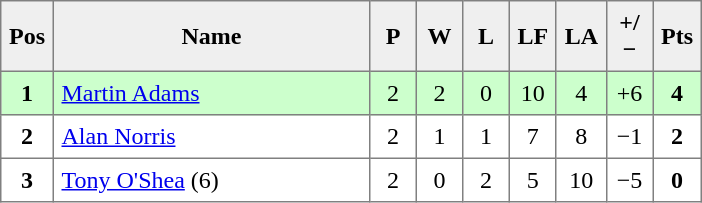<table style=border-collapse:collapse border=1 cellspacing=0 cellpadding=5>
<tr align=center bgcolor=#efefef>
<th width=20>Pos</th>
<th width=200>Name</th>
<th width=20>P</th>
<th width=20>W</th>
<th width=20>L</th>
<th width=20>LF</th>
<th width=20>LA</th>
<th width=20>+/−</th>
<th width=20>Pts</th>
</tr>
<tr align=center style="background: #ccffcc;">
<td><strong>1</strong></td>
<td align="left"> <a href='#'>Martin Adams</a></td>
<td>2</td>
<td>2</td>
<td>0</td>
<td>10</td>
<td>4</td>
<td>+6</td>
<td><strong>4</strong></td>
</tr>
<tr align=center>
<td><strong>2</strong></td>
<td align="left"> <a href='#'>Alan Norris</a></td>
<td>2</td>
<td>1</td>
<td>1</td>
<td>7</td>
<td>8</td>
<td>−1</td>
<td><strong>2</strong></td>
</tr>
<tr align=center>
<td><strong>3</strong></td>
<td align="left"> <a href='#'>Tony O'Shea</a> (6)</td>
<td>2</td>
<td>0</td>
<td>2</td>
<td>5</td>
<td>10</td>
<td>−5</td>
<td><strong>0</strong></td>
</tr>
</table>
